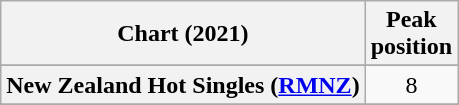<table class="wikitable sortable plainrowheaders" style="text-align:center">
<tr>
<th>Chart (2021)</th>
<th>Peak<br>position</th>
</tr>
<tr>
</tr>
<tr>
<th scope="row">New Zealand Hot Singles (<a href='#'>RMNZ</a>)</th>
<td>8</td>
</tr>
<tr>
</tr>
<tr>
</tr>
</table>
